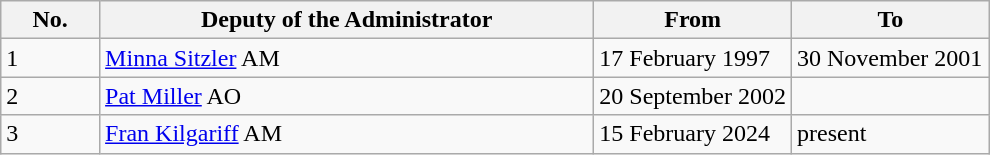<table class="wikitable">
<tr>
<th width="10%">No.</th>
<th width="50%">Deputy of the Administrator</th>
<th width="20%">From</th>
<th width="20%">To</th>
</tr>
<tr>
<td>1</td>
<td><a href='#'>Minna Sitzler</a> AM</td>
<td>17 February 1997</td>
<td>30 November 2001</td>
</tr>
<tr>
<td>2</td>
<td><a href='#'>Pat Miller</a> AO</td>
<td>20 September 2002</td>
<td></td>
</tr>
<tr>
<td>3</td>
<td><a href='#'>Fran Kilgariff</a> AM</td>
<td>15 February 2024</td>
<td>present</td>
</tr>
</table>
